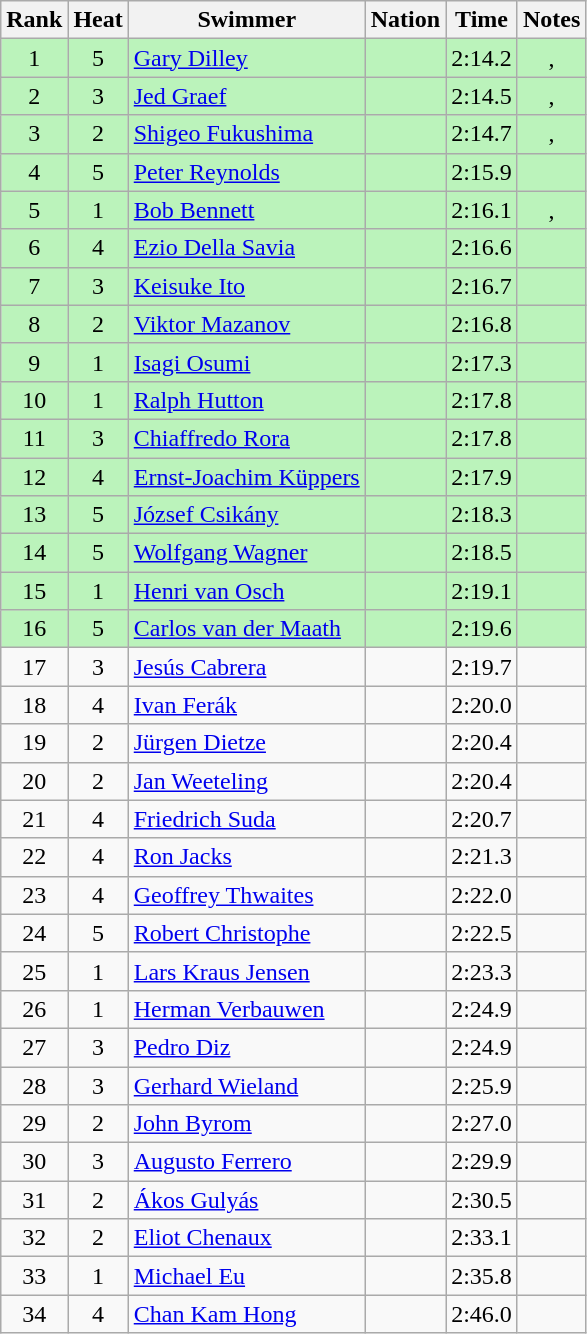<table class="wikitable sortable" style="text-align:center">
<tr>
<th>Rank</th>
<th>Heat</th>
<th>Swimmer</th>
<th>Nation</th>
<th>Time</th>
<th>Notes</th>
</tr>
<tr bgcolor=bbf3bb>
<td>1</td>
<td>5</td>
<td align=left><a href='#'>Gary Dilley</a></td>
<td align=left></td>
<td>2:14.2</td>
<td>, </td>
</tr>
<tr bgcolor=bbf3bb>
<td>2</td>
<td>3</td>
<td align=left><a href='#'>Jed Graef</a></td>
<td align=left></td>
<td>2:14.5</td>
<td>, </td>
</tr>
<tr bgcolor=bbf3bb>
<td>3</td>
<td>2</td>
<td align=left><a href='#'>Shigeo Fukushima</a></td>
<td align=left></td>
<td>2:14.7</td>
<td>, </td>
</tr>
<tr bgcolor=bbf3bb>
<td>4</td>
<td>5</td>
<td align=left><a href='#'>Peter Reynolds</a></td>
<td align=left></td>
<td>2:15.9</td>
<td></td>
</tr>
<tr bgcolor=bbf3bb>
<td>5</td>
<td>1</td>
<td align=left><a href='#'>Bob Bennett</a></td>
<td align=left></td>
<td>2:16.1</td>
<td>, </td>
</tr>
<tr bgcolor=bbf3bb>
<td>6</td>
<td>4</td>
<td align=left><a href='#'>Ezio Della Savia</a></td>
<td align=left></td>
<td>2:16.6</td>
<td></td>
</tr>
<tr bgcolor=bbf3bb>
<td>7</td>
<td>3</td>
<td align=left><a href='#'>Keisuke Ito</a></td>
<td align=left></td>
<td>2:16.7</td>
<td></td>
</tr>
<tr bgcolor=bbf3bb>
<td>8</td>
<td>2</td>
<td align=left><a href='#'>Viktor Mazanov</a></td>
<td align=left></td>
<td>2:16.8</td>
<td></td>
</tr>
<tr bgcolor=bbf3bb>
<td>9</td>
<td>1</td>
<td align=left><a href='#'>Isagi Osumi</a></td>
<td align=left></td>
<td>2:17.3</td>
<td></td>
</tr>
<tr bgcolor=bbf3bb>
<td>10</td>
<td>1</td>
<td align=left><a href='#'>Ralph Hutton</a></td>
<td align=left></td>
<td>2:17.8</td>
<td></td>
</tr>
<tr bgcolor=bbf3bb>
<td>11</td>
<td>3</td>
<td align=left><a href='#'>Chiaffredo Rora</a></td>
<td align=left></td>
<td>2:17.8</td>
<td></td>
</tr>
<tr bgcolor=bbf3bb>
<td>12</td>
<td>4</td>
<td align=left><a href='#'>Ernst-Joachim Küppers</a></td>
<td align=left></td>
<td>2:17.9</td>
<td></td>
</tr>
<tr bgcolor=bbf3bb>
<td>13</td>
<td>5</td>
<td align=left><a href='#'>József Csikány</a></td>
<td align=left></td>
<td>2:18.3</td>
<td></td>
</tr>
<tr bgcolor=bbf3bb>
<td>14</td>
<td>5</td>
<td align=left><a href='#'>Wolfgang Wagner</a></td>
<td align=left></td>
<td>2:18.5</td>
<td></td>
</tr>
<tr bgcolor=bbf3bb>
<td>15</td>
<td>1</td>
<td align=left><a href='#'>Henri van Osch</a></td>
<td align=left></td>
<td>2:19.1</td>
<td></td>
</tr>
<tr bgcolor=bbf3bb>
<td>16</td>
<td>5</td>
<td align=left><a href='#'>Carlos van der Maath</a></td>
<td align=left></td>
<td>2:19.6</td>
<td></td>
</tr>
<tr>
<td>17</td>
<td>3</td>
<td align=left><a href='#'>Jesús Cabrera</a></td>
<td align=left></td>
<td>2:19.7</td>
<td></td>
</tr>
<tr>
<td>18</td>
<td>4</td>
<td align=left><a href='#'>Ivan Ferák</a></td>
<td align=left></td>
<td>2:20.0</td>
<td></td>
</tr>
<tr>
<td>19</td>
<td>2</td>
<td align=left><a href='#'>Jürgen Dietze</a></td>
<td align=left></td>
<td>2:20.4</td>
<td></td>
</tr>
<tr>
<td>20</td>
<td>2</td>
<td align=left><a href='#'>Jan Weeteling</a></td>
<td align=left></td>
<td>2:20.4</td>
<td></td>
</tr>
<tr>
<td>21</td>
<td>4</td>
<td align=left><a href='#'>Friedrich Suda</a></td>
<td align=left></td>
<td>2:20.7</td>
<td></td>
</tr>
<tr>
<td>22</td>
<td>4</td>
<td align=left><a href='#'>Ron Jacks</a></td>
<td align=left></td>
<td>2:21.3</td>
<td></td>
</tr>
<tr>
<td>23</td>
<td>4</td>
<td align=left><a href='#'>Geoffrey Thwaites</a></td>
<td align=left></td>
<td>2:22.0</td>
<td></td>
</tr>
<tr>
<td>24</td>
<td>5</td>
<td align=left><a href='#'>Robert Christophe</a></td>
<td align=left></td>
<td>2:22.5</td>
<td></td>
</tr>
<tr>
<td>25</td>
<td>1</td>
<td align=left><a href='#'>Lars Kraus Jensen</a></td>
<td align=left></td>
<td>2:23.3</td>
<td></td>
</tr>
<tr>
<td>26</td>
<td>1</td>
<td align=left><a href='#'>Herman Verbauwen</a></td>
<td align=left></td>
<td>2:24.9</td>
<td></td>
</tr>
<tr>
<td>27</td>
<td>3</td>
<td align=left><a href='#'>Pedro Diz</a></td>
<td align=left></td>
<td>2:24.9</td>
<td></td>
</tr>
<tr>
<td>28</td>
<td>3</td>
<td align=left><a href='#'>Gerhard Wieland</a></td>
<td align=left></td>
<td>2:25.9</td>
<td></td>
</tr>
<tr>
<td>29</td>
<td>2</td>
<td align=left><a href='#'>John Byrom</a></td>
<td align=left></td>
<td>2:27.0</td>
<td></td>
</tr>
<tr>
<td>30</td>
<td>3</td>
<td align=left><a href='#'>Augusto Ferrero</a></td>
<td align=left></td>
<td>2:29.9</td>
<td></td>
</tr>
<tr>
<td>31</td>
<td>2</td>
<td align=left><a href='#'>Ákos Gulyás</a></td>
<td align=left></td>
<td>2:30.5</td>
<td></td>
</tr>
<tr>
<td>32</td>
<td>2</td>
<td align=left><a href='#'>Eliot Chenaux</a></td>
<td align=left></td>
<td>2:33.1</td>
<td></td>
</tr>
<tr>
<td>33</td>
<td>1</td>
<td align=left><a href='#'>Michael Eu</a></td>
<td align=left></td>
<td>2:35.8</td>
<td></td>
</tr>
<tr>
<td>34</td>
<td>4</td>
<td align=left><a href='#'>Chan Kam Hong</a></td>
<td align=left></td>
<td>2:46.0</td>
<td></td>
</tr>
</table>
